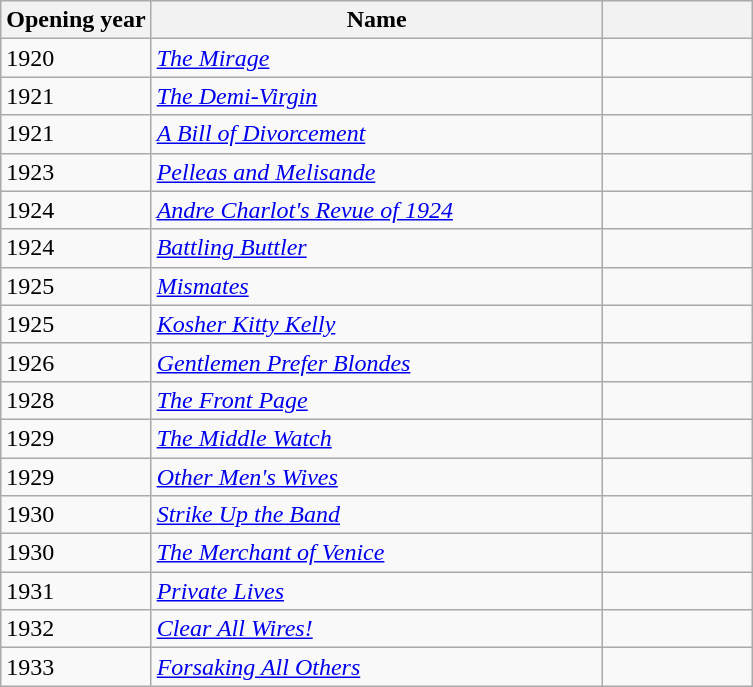<table class="wikitable sortable collapsible">
<tr>
<th width=20% scope="col">Opening year</th>
<th width=60% scope="col">Name</th>
<th width=20% scope="col" class="unsortable"></th>
</tr>
<tr>
<td>1920</td>
<td><em><a href='#'>The Mirage</a></em></td>
<td></td>
</tr>
<tr>
<td>1921</td>
<td><em><a href='#'>The Demi-Virgin</a></em></td>
<td></td>
</tr>
<tr>
<td>1921</td>
<td><em><a href='#'>A Bill of Divorcement</a></em></td>
<td></td>
</tr>
<tr>
<td>1923</td>
<td><em><a href='#'>Pelleas and Melisande</a></em></td>
<td></td>
</tr>
<tr>
<td>1924</td>
<td><em><a href='#'>Andre Charlot's Revue of 1924</a></em></td>
<td></td>
</tr>
<tr>
<td>1924</td>
<td><em><a href='#'>Battling Buttler</a></em></td>
<td></td>
</tr>
<tr>
<td>1925</td>
<td><em><a href='#'>Mismates</a></em></td>
<td></td>
</tr>
<tr>
<td>1925</td>
<td><em><a href='#'>Kosher Kitty Kelly</a></em></td>
<td></td>
</tr>
<tr>
<td>1926</td>
<td><em><a href='#'>Gentlemen Prefer Blondes</a></em></td>
<td></td>
</tr>
<tr>
<td>1928</td>
<td><em><a href='#'>The Front Page</a></em></td>
<td></td>
</tr>
<tr>
<td>1929</td>
<td><em><a href='#'>The Middle Watch</a></em></td>
<td></td>
</tr>
<tr>
<td>1929</td>
<td><em><a href='#'>Other Men's Wives</a></em></td>
<td></td>
</tr>
<tr>
<td>1930</td>
<td><em><a href='#'>Strike Up the Band</a></em></td>
<td></td>
</tr>
<tr>
<td>1930</td>
<td><em><a href='#'>The Merchant of Venice</a></em></td>
<td></td>
</tr>
<tr>
<td>1931</td>
<td><em><a href='#'>Private Lives</a></em></td>
<td></td>
</tr>
<tr>
<td>1932</td>
<td><em><a href='#'>Clear All Wires!</a></em></td>
<td></td>
</tr>
<tr>
<td>1933</td>
<td><em><a href='#'>Forsaking All Others</a></em></td>
<td></td>
</tr>
</table>
